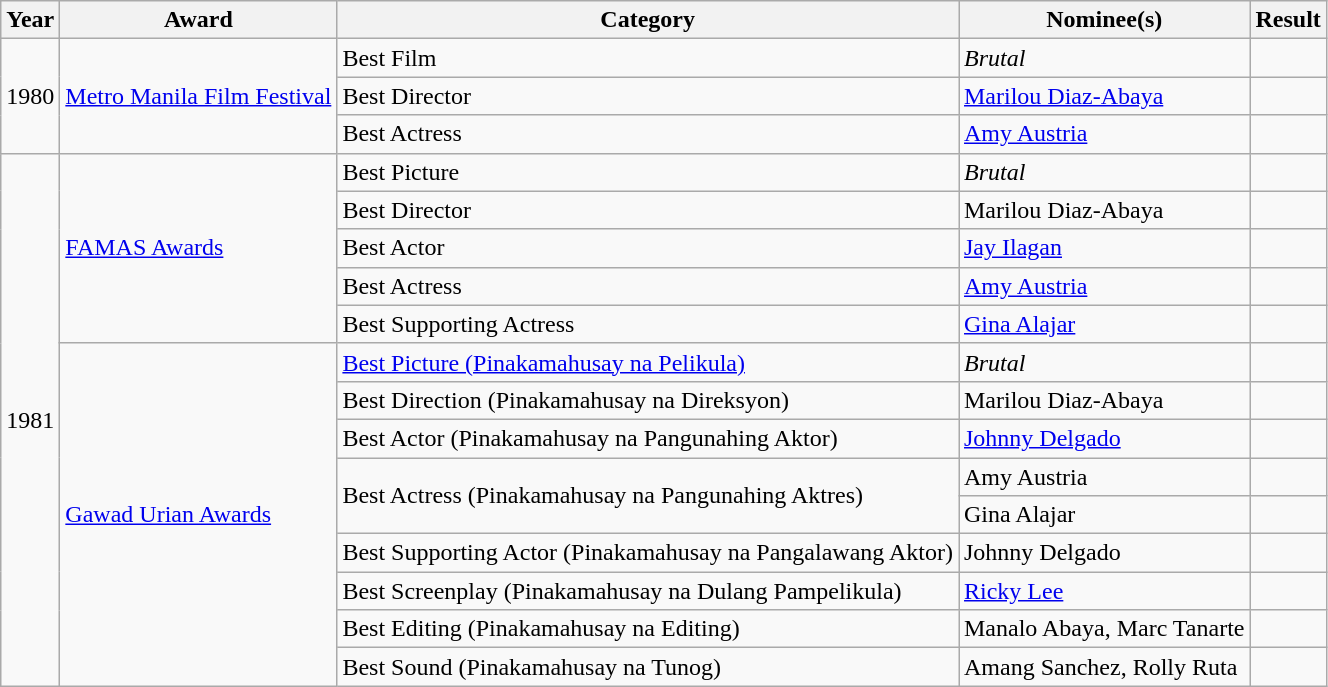<table class="wikitable">
<tr>
<th>Year</th>
<th>Award</th>
<th>Category</th>
<th>Nominee(s)</th>
<th>Result</th>
</tr>
<tr>
<td rowspan="3">1980</td>
<td rowspan="3"><a href='#'>Metro Manila Film Festival</a></td>
<td>Best Film</td>
<td><em>Brutal</em></td>
<td></td>
</tr>
<tr>
<td>Best Director</td>
<td><a href='#'>Marilou Diaz-Abaya</a></td>
<td></td>
</tr>
<tr>
<td>Best Actress</td>
<td><a href='#'>Amy Austria</a></td>
<td></td>
</tr>
<tr>
<td rowspan="14">1981</td>
<td rowspan="5"><a href='#'>FAMAS Awards</a></td>
<td>Best Picture</td>
<td><em>Brutal</em></td>
<td></td>
</tr>
<tr>
<td>Best Director</td>
<td>Marilou Diaz-Abaya</td>
<td></td>
</tr>
<tr>
<td>Best Actor</td>
<td><a href='#'>Jay Ilagan</a></td>
<td></td>
</tr>
<tr>
<td>Best Actress</td>
<td><a href='#'>Amy Austria</a></td>
<td></td>
</tr>
<tr>
<td>Best Supporting Actress</td>
<td><a href='#'>Gina Alajar</a></td>
<td></td>
</tr>
<tr>
<td rowspan="9"><a href='#'>Gawad Urian Awards</a></td>
<td><a href='#'>Best Picture (Pinakamahusay na Pelikula)</a></td>
<td><em>Brutal</em></td>
<td></td>
</tr>
<tr>
<td>Best Direction (Pinakamahusay na Direksyon)</td>
<td Marilou Diaz-Abaya>Marilou Diaz-Abaya</td>
<td></td>
</tr>
<tr>
<td>Best Actor (Pinakamahusay na Pangunahing Aktor)</td>
<td Johnny Delgado><a href='#'>Johnny Delgado</a></td>
<td></td>
</tr>
<tr>
<td rowspan="2">Best Actress (Pinakamahusay na Pangunahing Aktres)</td>
<td>Amy Austria</td>
<td></td>
</tr>
<tr>
<td>Gina Alajar</td>
<td></td>
</tr>
<tr>
<td>Best Supporting Actor (Pinakamahusay na Pangalawang Aktor)</td>
<td Johnny Delgado>Johnny Delgado</td>
<td></td>
</tr>
<tr>
<td>Best Screenplay (Pinakamahusay na Dulang Pampelikula)</td>
<td><a href='#'>Ricky Lee</a></td>
<td></td>
</tr>
<tr>
<td>Best Editing (Pinakamahusay na Editing)</td>
<td Manalo Abaya, Marc Tarnate>Manalo Abaya, Marc Tanarte</td>
<td></td>
</tr>
<tr>
<td>Best Sound (Pinakamahusay na Tunog)</td>
<td Amang Sanchez, Rolly Ruta>Amang Sanchez, Rolly Ruta</td>
<td></td>
</tr>
</table>
